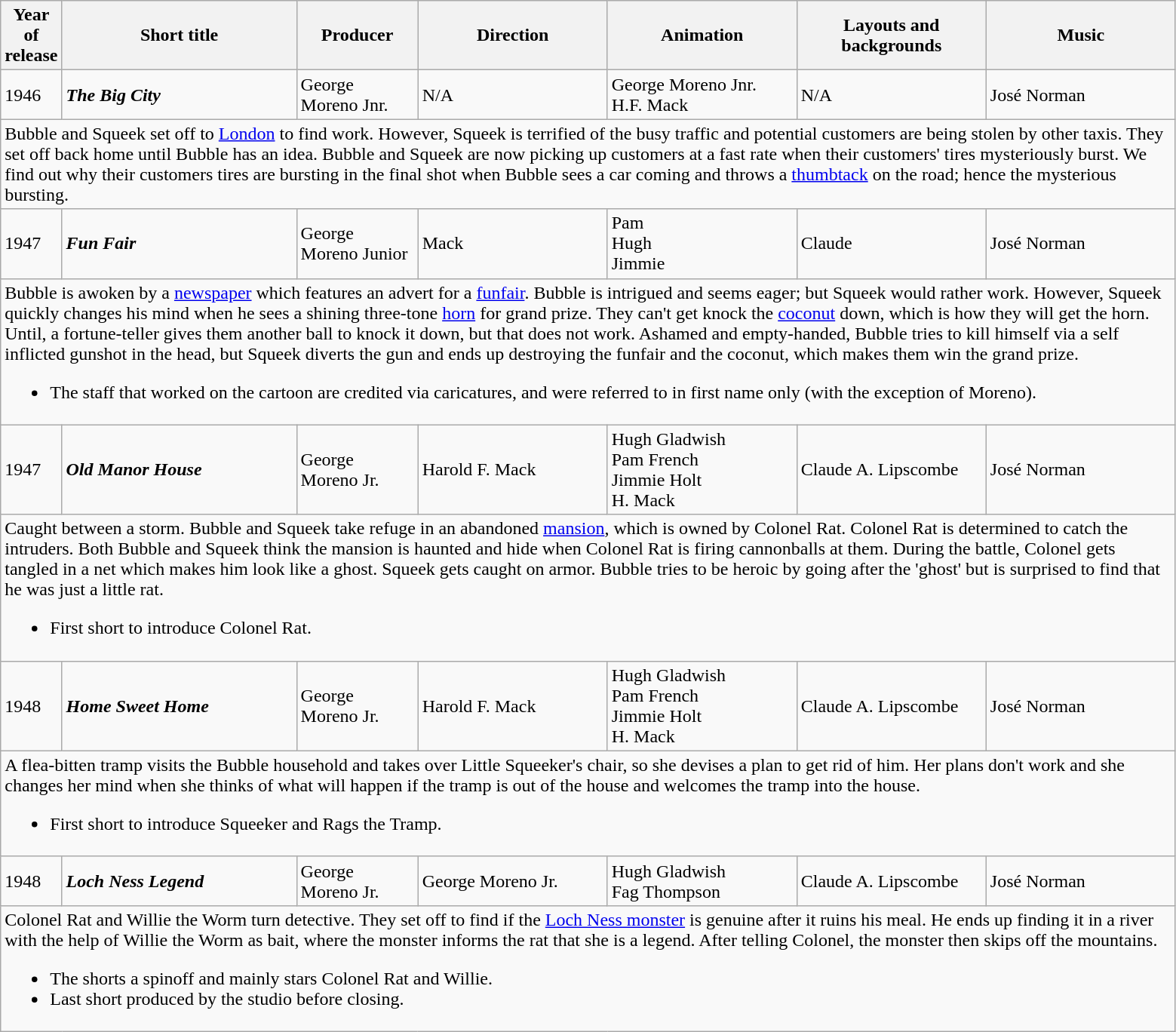<table class="wikitable">
<tr>
<th width="30">Year of release</th>
<th width="200">Short title</th>
<th width="100">Producer</th>
<th width="160">Direction</th>
<th width="160">Animation</th>
<th width="160">Layouts and backgrounds</th>
<th width="160">Music</th>
</tr>
<tr>
<td>1946</td>
<td><strong><em>The Big City</em></strong></td>
<td>George Moreno Jnr.</td>
<td>N/A</td>
<td>George Moreno Jnr.<br>H.F. Mack</td>
<td>N/A</td>
<td>José Norman</td>
</tr>
<tr>
<td colspan="7">Bubble and Squeek set off to <a href='#'>London</a> to find work. However, Squeek is terrified of the busy traffic and potential customers are being stolen by other taxis. They set off back home until Bubble has an idea. Bubble and Squeek are now picking up customers at a fast rate when their customers' tires mysteriously burst. We find out why their customers tires are bursting in the final shot when Bubble sees a car coming and throws a <a href='#'>thumbtack</a> on the road; hence the mysterious bursting.</td>
</tr>
<tr>
<td>1947</td>
<td><strong><em>Fun Fair</em></strong></td>
<td>George Moreno Junior</td>
<td>Mack</td>
<td>Pam<br>Hugh<br>Jimmie</td>
<td>Claude</td>
<td>José Norman</td>
</tr>
<tr>
<td colspan="7">Bubble is awoken by a <a href='#'>newspaper</a> which features an advert for a <a href='#'>funfair</a>. Bubble is intrigued and seems eager; but Squeek would rather work. However, Squeek quickly changes his mind when he sees a shining three-tone <a href='#'>horn</a> for grand prize. They can't get knock the <a href='#'>coconut</a> down, which is how they will get the horn. Until, a fortune-teller gives them another ball to knock it down, but that does not work. Ashamed and empty-handed, Bubble tries to kill himself via a self inflicted gunshot in the head, but Squeek diverts the gun and ends up destroying the funfair and the coconut, which makes them win the grand prize.<br><ul><li>The staff that worked on the cartoon are credited via caricatures, and were referred to in first name only (with the exception of Moreno).</li></ul></td>
</tr>
<tr>
<td>1947</td>
<td><strong><em>Old Manor House</em></strong></td>
<td>George Moreno Jr.</td>
<td>Harold F. Mack</td>
<td>Hugh Gladwish<br>Pam French<br>Jimmie Holt<br>H. Mack</td>
<td>Claude A. Lipscombe</td>
<td>José Norman</td>
</tr>
<tr>
<td colspan="7">Caught between a storm. Bubble and Squeek take refuge in an abandoned <a href='#'>mansion</a>, which is owned by Colonel Rat. Colonel Rat is determined to catch the intruders. Both Bubble and Squeek think the mansion is haunted and hide when Colonel Rat is firing cannonballs at them. During the battle, Colonel gets tangled in a net which makes him look like a ghost. Squeek gets caught on armor. Bubble tries to be heroic by going after the 'ghost' but is surprised to find that he was just a little rat.<br><ul><li>First short to introduce Colonel Rat.</li></ul></td>
</tr>
<tr>
<td>1948</td>
<td><strong><em>Home Sweet Home</em></strong></td>
<td>George Moreno Jr.</td>
<td>Harold F. Mack</td>
<td>Hugh Gladwish<br>Pam French<br>Jimmie Holt<br>H. Mack</td>
<td>Claude A. Lipscombe</td>
<td>José Norman</td>
</tr>
<tr>
<td colspan="7">A flea-bitten tramp visits the Bubble household and takes over Little Squeeker's chair, so she devises a plan to get rid of him. Her plans don't work and she changes her mind when she thinks of what will happen if the tramp is out of the house and welcomes the tramp into the house.<br><ul><li>First short to introduce Squeeker and Rags the Tramp.</li></ul></td>
</tr>
<tr>
<td>1948</td>
<td><strong><em>Loch Ness Legend</em></strong></td>
<td>George Moreno Jr.</td>
<td>George Moreno Jr.</td>
<td>Hugh Gladwish<br>Fag Thompson</td>
<td>Claude A. Lipscombe</td>
<td>José Norman</td>
</tr>
<tr>
<td colspan="7">Colonel Rat and Willie the Worm turn detective. They set off to find if the <a href='#'>Loch Ness monster</a> is genuine after it ruins his meal. He ends up finding it in a river with the help of Willie the Worm as bait, where the monster informs the rat that she is a legend. After telling Colonel, the monster then skips off the mountains.<br><ul><li>The shorts a spinoff and mainly stars Colonel Rat and Willie.</li><li>Last short produced by the studio before closing.</li></ul></td>
</tr>
</table>
